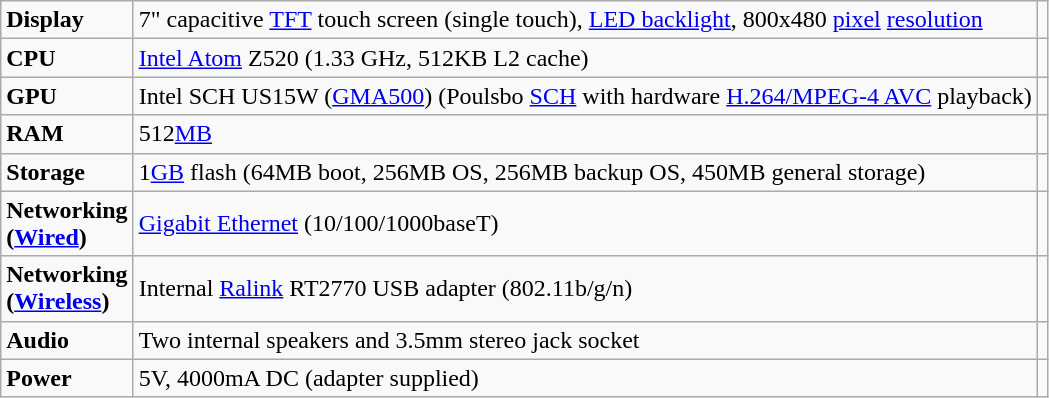<table class="wikitable">
<tr>
<td><strong>Display</strong></td>
<td>7" capacitive <a href='#'>TFT</a> touch screen (single touch), <a href='#'>LED backlight</a>, 800x480 <a href='#'>pixel</a> <a href='#'>resolution</a></td>
<td></td>
</tr>
<tr>
<td><strong>CPU</strong></td>
<td><a href='#'>Intel Atom</a> Z520 (1.33 GHz, 512KB L2 cache)</td>
<td></td>
</tr>
<tr>
<td><strong>GPU</strong></td>
<td>Intel SCH US15W (<a href='#'>GMA500</a>) (Poulsbo <a href='#'>SCH</a> with hardware <a href='#'>H.264/MPEG-4 AVC</a> playback)</td>
<td></td>
</tr>
<tr>
<td><strong>RAM</strong></td>
<td>512<a href='#'>MB</a></td>
<td></td>
</tr>
<tr>
<td><strong>Storage</strong></td>
<td>1<a href='#'>GB</a> flash (64MB boot, 256MB OS, 256MB backup OS, 450MB general storage)</td>
<td></td>
</tr>
<tr>
<td><strong>Networking <br> (<a href='#'>Wired</a>)</strong></td>
<td><a href='#'>Gigabit Ethernet</a> (10/100/1000baseT)</td>
<td></td>
</tr>
<tr>
<td><strong>Networking <br> (<a href='#'>Wireless</a>)</strong></td>
<td>Internal <a href='#'>Ralink</a> RT2770 USB adapter (802.11b/g/n)</td>
<td></td>
</tr>
<tr>
<td><strong>Audio</strong></td>
<td>Two internal speakers and 3.5mm stereo jack socket</td>
<td></td>
</tr>
<tr>
<td><strong>Power</strong></td>
<td>5V, 4000mA DC (adapter supplied)</td>
<td></td>
</tr>
</table>
